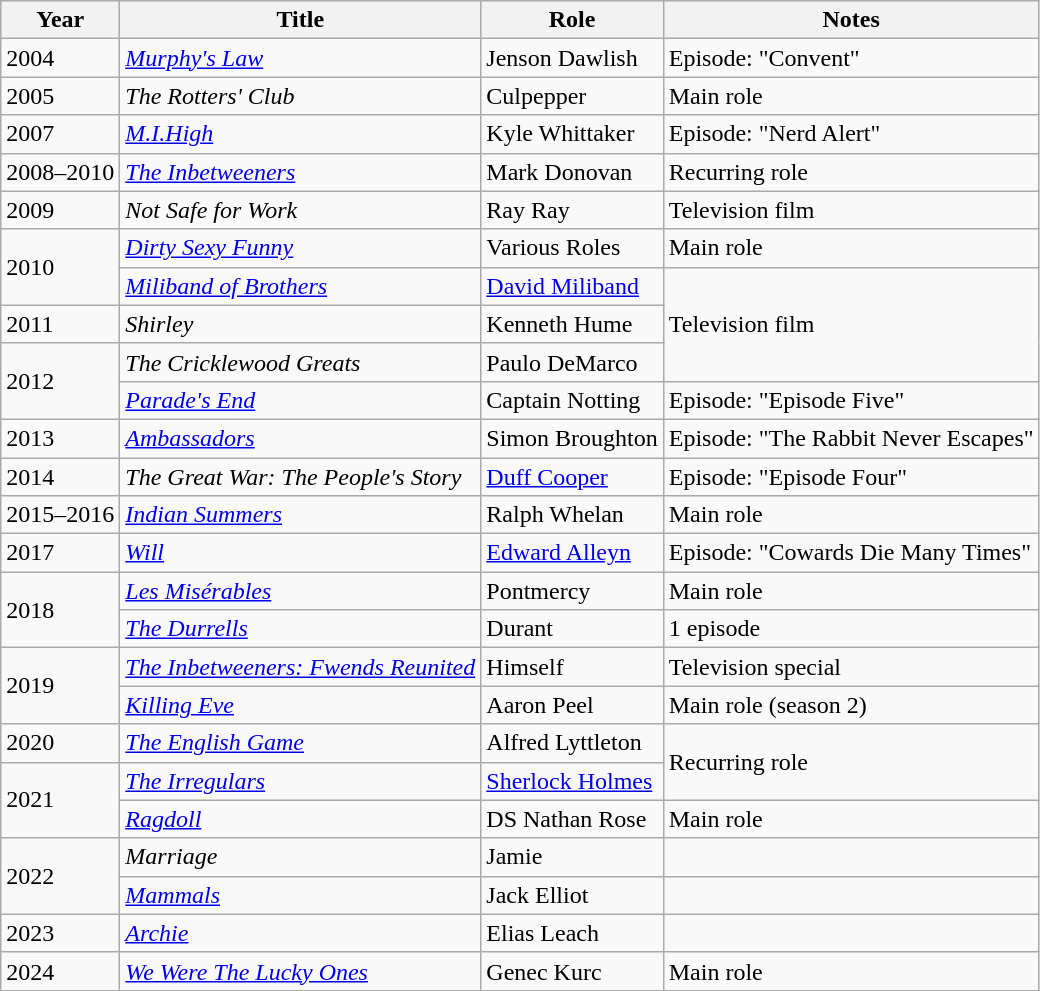<table class="wikitable sortable">
<tr>
<th>Year</th>
<th>Title</th>
<th>Role</th>
<th>Notes</th>
</tr>
<tr>
<td>2004</td>
<td><em><a href='#'>Murphy's Law</a></em></td>
<td>Jenson Dawlish</td>
<td>Episode: "Convent"</td>
</tr>
<tr>
<td>2005</td>
<td><em>The Rotters' Club</em></td>
<td>Culpepper</td>
<td>Main role</td>
</tr>
<tr>
<td>2007</td>
<td><em><a href='#'>M.I.High</a></em></td>
<td>Kyle Whittaker</td>
<td>Episode: "Nerd Alert"</td>
</tr>
<tr>
<td>2008–2010</td>
<td><em><a href='#'>The Inbetweeners</a></em></td>
<td>Mark Donovan</td>
<td>Recurring role</td>
</tr>
<tr>
<td>2009</td>
<td><em>Not Safe for Work</em></td>
<td>Ray Ray</td>
<td>Television film</td>
</tr>
<tr>
<td rowspan=2>2010</td>
<td><em><a href='#'>Dirty Sexy Funny</a></em></td>
<td>Various Roles</td>
<td>Main role</td>
</tr>
<tr>
<td><em><a href='#'>Miliband of Brothers</a></em></td>
<td><a href='#'>David Miliband</a></td>
<td rowspan="3">Television film</td>
</tr>
<tr>
<td>2011</td>
<td><em>Shirley</em></td>
<td>Kenneth Hume</td>
</tr>
<tr>
<td rowspan=2>2012</td>
<td><em>The Cricklewood Greats</em></td>
<td>Paulo DeMarco</td>
</tr>
<tr>
<td><em><a href='#'>Parade's End</a></em></td>
<td>Captain Notting</td>
<td>Episode: "Episode Five"</td>
</tr>
<tr>
<td>2013</td>
<td><em><a href='#'>Ambassadors</a></em></td>
<td>Simon Broughton</td>
<td>Episode: "The Rabbit Never Escapes"</td>
</tr>
<tr>
<td>2014</td>
<td><em>The Great War: The People's Story</em></td>
<td><a href='#'>Duff Cooper</a></td>
<td>Episode: "Episode Four"</td>
</tr>
<tr>
<td>2015–2016</td>
<td><em><a href='#'>Indian Summers</a></em></td>
<td>Ralph Whelan</td>
<td>Main role</td>
</tr>
<tr>
<td>2017</td>
<td><em><a href='#'>Will</a></em></td>
<td><a href='#'>Edward Alleyn</a></td>
<td>Episode: "Cowards Die Many Times"</td>
</tr>
<tr>
<td rowspan=2>2018</td>
<td><em><a href='#'>Les Misérables</a></em></td>
<td>Pontmercy</td>
<td>Main role</td>
</tr>
<tr>
<td><em> <a href='#'>The Durrells</a></em></td>
<td>Durant</td>
<td>1 episode</td>
</tr>
<tr>
<td rowspan=2>2019</td>
<td><em> <a href='#'>The Inbetweeners: Fwends Reunited</a></em></td>
<td>Himself</td>
<td>Television special</td>
</tr>
<tr>
<td><em> <a href='#'>Killing Eve</a></em></td>
<td>Aaron Peel</td>
<td>Main role (season 2)</td>
</tr>
<tr>
<td>2020</td>
<td><em> <a href='#'>The English Game</a></em></td>
<td>Alfred Lyttleton</td>
<td rowspan="2">Recurring role</td>
</tr>
<tr>
<td rowspan=2>2021</td>
<td><em><a href='#'>The Irregulars</a></em></td>
<td><a href='#'>Sherlock Holmes</a></td>
</tr>
<tr>
<td><em><a href='#'>Ragdoll</a></em></td>
<td>DS Nathan Rose</td>
<td>Main role</td>
</tr>
<tr>
<td rowspan=2>2022</td>
<td><em>Marriage</em></td>
<td>Jamie</td>
<td></td>
</tr>
<tr>
<td><em><a href='#'>Mammals</a></em></td>
<td>Jack Elliot</td>
<td></td>
</tr>
<tr>
<td>2023</td>
<td><em><a href='#'>Archie</a></em></td>
<td>Elias Leach</td>
<td></td>
</tr>
<tr>
<td>2024</td>
<td><em><a href='#'>We Were The Lucky Ones</a></em></td>
<td>Genec Kurc</td>
<td>Main role</td>
</tr>
</table>
